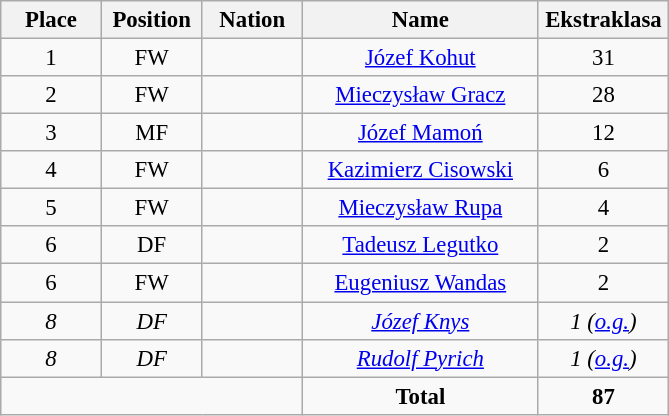<table class="wikitable" style="font-size: 95%; text-align: center;">
<tr>
<th width=60>Place</th>
<th width=60>Position</th>
<th width=60>Nation</th>
<th width=150>Name</th>
<th width=80>Ekstraklasa</th>
</tr>
<tr>
<td>1</td>
<td>FW</td>
<td></td>
<td><a href='#'>Józef Kohut</a></td>
<td>31</td>
</tr>
<tr>
<td>2</td>
<td>FW</td>
<td></td>
<td><a href='#'>Mieczysław Gracz</a></td>
<td>28</td>
</tr>
<tr>
<td>3</td>
<td>MF</td>
<td></td>
<td><a href='#'>Józef Mamoń</a></td>
<td>12</td>
</tr>
<tr>
<td>4</td>
<td>FW</td>
<td></td>
<td><a href='#'>Kazimierz Cisowski</a></td>
<td>6</td>
</tr>
<tr>
<td>5</td>
<td>FW</td>
<td></td>
<td><a href='#'>Mieczysław Rupa</a></td>
<td>4</td>
</tr>
<tr>
<td>6</td>
<td>DF</td>
<td></td>
<td><a href='#'>Tadeusz Legutko</a></td>
<td>2</td>
</tr>
<tr>
<td>6</td>
<td>FW</td>
<td></td>
<td><a href='#'>Eugeniusz Wandas</a></td>
<td>2</td>
</tr>
<tr>
<td><em>8</em></td>
<td><em>DF</em></td>
<td></td>
<td><em><a href='#'>Józef Knys</a></em></td>
<td><em>1 (<a href='#'>o.g.</a>)</em></td>
</tr>
<tr>
<td><em>8</em></td>
<td><em>DF</em></td>
<td></td>
<td><em><a href='#'>Rudolf Pyrich</a></em></td>
<td><em>1 (<a href='#'>o.g.</a>)</em></td>
</tr>
<tr>
<td colspan="3"></td>
<td><strong>Total</strong></td>
<td><strong>87</strong></td>
</tr>
</table>
